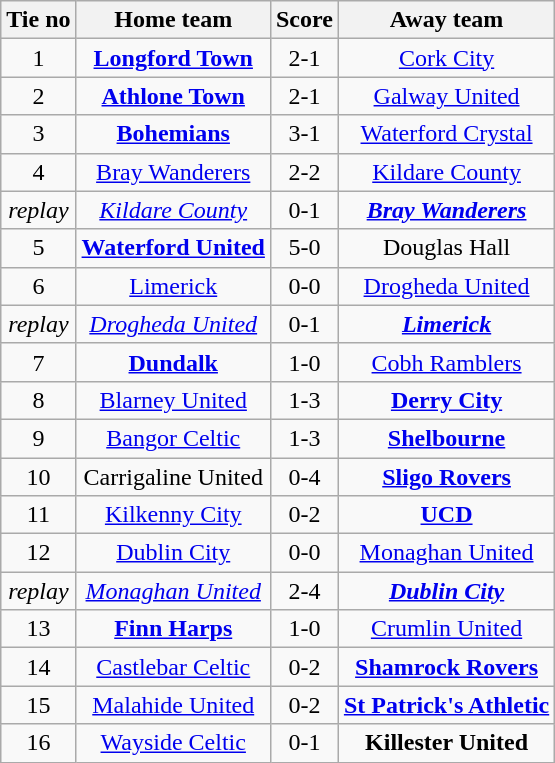<table class="wikitable" style="text-align: center">
<tr>
<th>Tie no</th>
<th>Home team</th>
<th>Score</th>
<th>Away team</th>
</tr>
<tr>
<td>1</td>
<td><strong><a href='#'>Longford Town</a></strong></td>
<td>2-1</td>
<td><a href='#'>Cork City</a></td>
</tr>
<tr>
<td>2</td>
<td><strong><a href='#'>Athlone Town</a></strong></td>
<td>2-1</td>
<td><a href='#'>Galway United</a></td>
</tr>
<tr>
<td>3</td>
<td><strong><a href='#'>Bohemians</a></strong></td>
<td>3-1</td>
<td><a href='#'>Waterford Crystal</a></td>
</tr>
<tr>
<td>4</td>
<td><a href='#'>Bray Wanderers</a></td>
<td>2-2</td>
<td><a href='#'>Kildare County</a></td>
</tr>
<tr>
<td><em>replay</em></td>
<td><em><a href='#'>Kildare County</a></em></td>
<td>0-1</td>
<td><strong><em><a href='#'>Bray Wanderers</a></em></strong></td>
</tr>
<tr>
<td>5</td>
<td><strong><a href='#'>Waterford United</a></strong></td>
<td>5-0</td>
<td>Douglas Hall</td>
</tr>
<tr>
<td>6</td>
<td><a href='#'>Limerick</a></td>
<td>0-0</td>
<td><a href='#'>Drogheda United</a></td>
</tr>
<tr>
<td><em>replay</em></td>
<td><em><a href='#'>Drogheda United</a></em></td>
<td>0-1</td>
<td><strong><em><a href='#'>Limerick</a></em></strong></td>
</tr>
<tr>
<td>7</td>
<td><strong><a href='#'>Dundalk</a></strong></td>
<td>1-0</td>
<td><a href='#'>Cobh Ramblers</a></td>
</tr>
<tr>
<td>8</td>
<td><a href='#'>Blarney United</a></td>
<td>1-3</td>
<td><strong><a href='#'>Derry City</a></strong></td>
</tr>
<tr>
<td>9</td>
<td><a href='#'>Bangor Celtic</a></td>
<td>1-3</td>
<td><strong><a href='#'>Shelbourne</a></strong></td>
</tr>
<tr>
<td>10</td>
<td>Carrigaline United</td>
<td>0-4</td>
<td><strong><a href='#'>Sligo Rovers</a></strong></td>
</tr>
<tr>
<td>11</td>
<td><a href='#'>Kilkenny City</a></td>
<td>0-2</td>
<td><strong><a href='#'>UCD</a></strong></td>
</tr>
<tr>
<td>12</td>
<td><a href='#'>Dublin City</a></td>
<td>0-0</td>
<td><a href='#'>Monaghan United</a></td>
</tr>
<tr>
<td><em>replay</em></td>
<td><em><a href='#'>Monaghan United</a></em></td>
<td>2-4</td>
<td><strong><em><a href='#'>Dublin City</a></em></strong></td>
</tr>
<tr>
<td>13</td>
<td><strong><a href='#'>Finn Harps</a></strong></td>
<td>1-0</td>
<td><a href='#'>Crumlin United</a></td>
</tr>
<tr>
<td>14</td>
<td><a href='#'>Castlebar Celtic</a></td>
<td>0-2</td>
<td><strong><a href='#'>Shamrock Rovers</a></strong></td>
</tr>
<tr>
<td>15</td>
<td><a href='#'>Malahide United</a></td>
<td>0-2</td>
<td><strong><a href='#'>St Patrick's Athletic</a></strong></td>
</tr>
<tr>
<td>16</td>
<td><a href='#'>Wayside Celtic</a></td>
<td>0-1</td>
<td><strong>Killester United</strong></td>
</tr>
</table>
